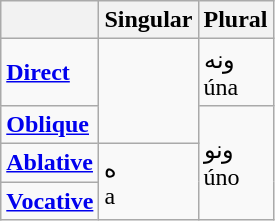<table class="wikitable">
<tr>
<th></th>
<th><strong>Singular</strong></th>
<th><strong>Plural</strong></th>
</tr>
<tr>
<td><strong><a href='#'>Direct</a></strong></td>
<td rowspan="2"></td>
<td>ونه <br>úna</td>
</tr>
<tr>
<td><strong><a href='#'>Oblique</a></strong></td>
<td rowspan="3">ونو <br>úno</td>
</tr>
<tr>
<td><strong><a href='#'>Ablative</a></strong></td>
<td rowspan="2">ه<br>a</td>
</tr>
<tr>
<td><strong><a href='#'>Vocative</a></strong></td>
</tr>
</table>
